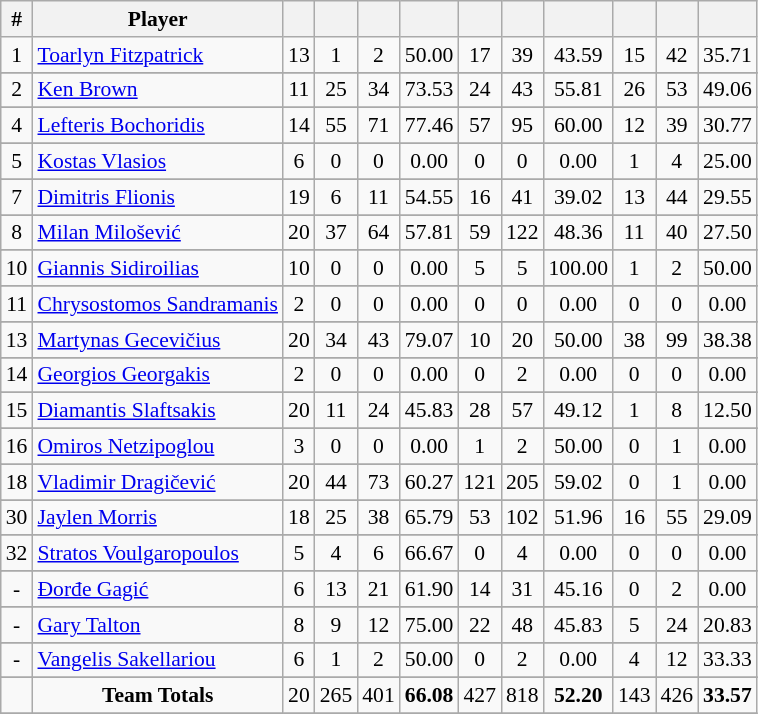<table class="wikitable sortable" style="font-size:90%; text-align:center;">
<tr>
<th>#</th>
<th>Player</th>
<th></th>
<th></th>
<th></th>
<th></th>
<th></th>
<th></th>
<th></th>
<th></th>
<th></th>
<th></th>
</tr>
<tr>
<td>1</td>
<td align="left"> <a href='#'>Toarlyn Fitzpatrick</a></td>
<td>13</td>
<td>1</td>
<td>2</td>
<td>50.00</td>
<td>17</td>
<td>39</td>
<td>43.59</td>
<td>15</td>
<td>42</td>
<td>35.71</td>
</tr>
<tr>
</tr>
<tr>
<td>2</td>
<td align="left"> <a href='#'>Ken Brown</a></td>
<td>11</td>
<td>25</td>
<td>34</td>
<td>73.53</td>
<td>24</td>
<td>43</td>
<td>55.81</td>
<td>26</td>
<td>53</td>
<td>49.06</td>
</tr>
<tr>
</tr>
<tr>
<td>4</td>
<td align="left"> <a href='#'>Lefteris Bochoridis</a></td>
<td>14</td>
<td>55</td>
<td>71</td>
<td>77.46</td>
<td>57</td>
<td>95</td>
<td>60.00</td>
<td>12</td>
<td>39</td>
<td>30.77</td>
</tr>
<tr>
</tr>
<tr>
<td>5</td>
<td align="left"> <a href='#'>Kostas Vlasios</a></td>
<td>6</td>
<td>0</td>
<td>0</td>
<td>0.00</td>
<td>0</td>
<td>0</td>
<td>0.00</td>
<td>1</td>
<td>4</td>
<td>25.00</td>
</tr>
<tr>
</tr>
<tr>
<td>7</td>
<td align="left"> <a href='#'>Dimitris Flionis</a></td>
<td>19</td>
<td>6</td>
<td>11</td>
<td>54.55</td>
<td>16</td>
<td>41</td>
<td>39.02</td>
<td>13</td>
<td>44</td>
<td>29.55</td>
</tr>
<tr>
</tr>
<tr>
<td>8</td>
<td align="left"> <a href='#'>Milan Milošević</a></td>
<td>20</td>
<td>37</td>
<td>64</td>
<td>57.81</td>
<td>59</td>
<td>122</td>
<td>48.36</td>
<td>11</td>
<td>40</td>
<td>27.50</td>
</tr>
<tr>
</tr>
<tr>
<td>10</td>
<td align="left"> <a href='#'>Giannis Sidiroilias</a></td>
<td>10</td>
<td>0</td>
<td>0</td>
<td>0.00</td>
<td>5</td>
<td>5</td>
<td>100.00</td>
<td>1</td>
<td>2</td>
<td>50.00</td>
</tr>
<tr>
</tr>
<tr>
<td>11</td>
<td align="left"> <a href='#'>Chrysostomos Sandramanis</a></td>
<td>2</td>
<td>0</td>
<td>0</td>
<td>0.00</td>
<td>0</td>
<td>0</td>
<td>0.00</td>
<td>0</td>
<td>0</td>
<td>0.00</td>
</tr>
<tr>
</tr>
<tr>
<td>13</td>
<td align="left"> <a href='#'>Martynas Gecevičius</a></td>
<td>20</td>
<td>34</td>
<td>43</td>
<td>79.07</td>
<td>10</td>
<td>20</td>
<td>50.00</td>
<td>38</td>
<td>99</td>
<td>38.38</td>
</tr>
<tr>
</tr>
<tr>
<td>14</td>
<td align="left"> <a href='#'>Georgios Georgakis</a></td>
<td>2</td>
<td>0</td>
<td>0</td>
<td>0.00</td>
<td>0</td>
<td>2</td>
<td>0.00</td>
<td>0</td>
<td>0</td>
<td>0.00</td>
</tr>
<tr>
</tr>
<tr>
<td>15</td>
<td align="left"> <a href='#'>Diamantis Slaftsakis</a></td>
<td>20</td>
<td>11</td>
<td>24</td>
<td>45.83</td>
<td>28</td>
<td>57</td>
<td>49.12</td>
<td>1</td>
<td>8</td>
<td>12.50</td>
</tr>
<tr>
</tr>
<tr>
<td>16</td>
<td align="left"> <a href='#'>Omiros Netzipoglou</a></td>
<td>3</td>
<td>0</td>
<td>0</td>
<td>0.00</td>
<td>1</td>
<td>2</td>
<td>50.00</td>
<td>0</td>
<td>1</td>
<td>0.00</td>
</tr>
<tr>
</tr>
<tr>
<td>18</td>
<td align="left"> <a href='#'>Vladimir Dragičević</a></td>
<td>20</td>
<td>44</td>
<td>73</td>
<td>60.27</td>
<td>121</td>
<td>205</td>
<td>59.02</td>
<td>0</td>
<td>1</td>
<td>0.00</td>
</tr>
<tr>
</tr>
<tr>
<td>30</td>
<td align="left"> <a href='#'>Jaylen Morris</a></td>
<td>18</td>
<td>25</td>
<td>38</td>
<td>65.79</td>
<td>53</td>
<td>102</td>
<td>51.96</td>
<td>16</td>
<td>55</td>
<td>29.09</td>
</tr>
<tr>
</tr>
<tr>
<td>32</td>
<td align="left"> <a href='#'>Stratos Voulgaropoulos</a></td>
<td>5</td>
<td>4</td>
<td>6</td>
<td>66.67</td>
<td>0</td>
<td>4</td>
<td>0.00</td>
<td>0</td>
<td>0</td>
<td>0.00</td>
</tr>
<tr>
</tr>
<tr>
<td>-</td>
<td align="left"> <a href='#'>Đorđe Gagić</a></td>
<td>6</td>
<td>13</td>
<td>21</td>
<td>61.90</td>
<td>14</td>
<td>31</td>
<td>45.16</td>
<td>0</td>
<td>2</td>
<td>0.00</td>
</tr>
<tr>
</tr>
<tr>
<td>-</td>
<td align="left"> <a href='#'>Gary Talton</a></td>
<td>8</td>
<td>9</td>
<td>12</td>
<td>75.00</td>
<td>22</td>
<td>48</td>
<td>45.83</td>
<td>5</td>
<td>24</td>
<td>20.83</td>
</tr>
<tr>
</tr>
<tr>
<td>-</td>
<td align="left"> <a href='#'>Vangelis Sakellariou</a></td>
<td>6</td>
<td>1</td>
<td>2</td>
<td>50.00</td>
<td>0</td>
<td>2</td>
<td>0.00</td>
<td>4</td>
<td>12</td>
<td>33.33</td>
</tr>
<tr>
</tr>
<tr>
<td></td>
<td><strong>Team Totals</strong></td>
<td>20</td>
<td>265</td>
<td>401</td>
<td><strong>66.08</strong></td>
<td>427</td>
<td>818</td>
<td><strong>52.20</strong></td>
<td>143</td>
<td>426</td>
<td><strong>33.57</strong></td>
</tr>
<tr>
</tr>
</table>
